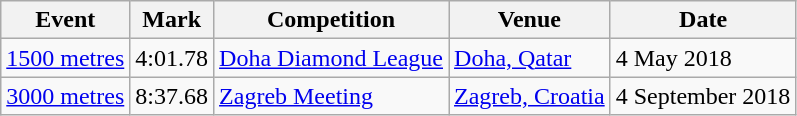<table class=wikitable>
<tr>
<th>Event</th>
<th>Mark</th>
<th>Competition</th>
<th>Venue</th>
<th>Date</th>
</tr>
<tr>
<td><a href='#'>1500 metres</a></td>
<td>4:01.78</td>
<td><a href='#'>Doha Diamond League</a></td>
<td><a href='#'>Doha, Qatar</a></td>
<td>4 May 2018</td>
</tr>
<tr>
<td><a href='#'>3000 metres</a></td>
<td>8:37.68</td>
<td><a href='#'>Zagreb Meeting</a></td>
<td><a href='#'>Zagreb, Croatia</a></td>
<td>4 September 2018</td>
</tr>
</table>
